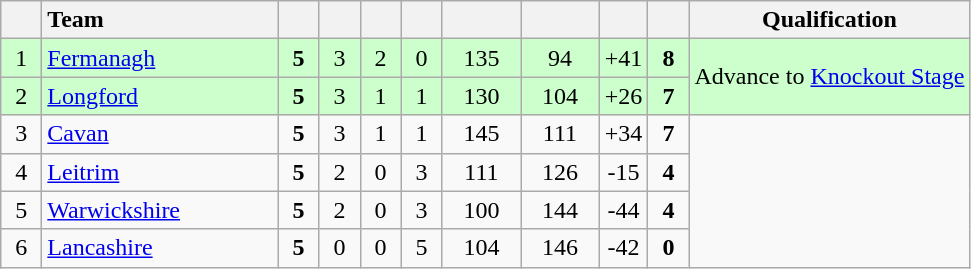<table class="wikitable" style="text-align:center">
<tr>
<th width="20"></th>
<th style="width:150px; text-align:left;">Team</th>
<th width="20"></th>
<th width="20"></th>
<th width="20"></th>
<th width="20"></th>
<th width="45"></th>
<th width="45"></th>
<th width="20"></th>
<th width="20"></th>
<th>Qualification</th>
</tr>
<tr style="background:#ccffcc">
<td>1</td>
<td align="left"> <a href='#'>Fermanagh</a></td>
<td><strong>5</strong></td>
<td>3</td>
<td>2</td>
<td>0</td>
<td>135</td>
<td>94</td>
<td>+41</td>
<td><strong>8</strong></td>
<td rowspan="2">Advance to <a href='#'>Knockout Stage</a></td>
</tr>
<tr style="background:#ccffcc">
<td>2</td>
<td align="left"> <a href='#'>Longford</a></td>
<td><strong>5</strong></td>
<td>3</td>
<td>1</td>
<td>1</td>
<td>130</td>
<td>104</td>
<td>+26</td>
<td><strong>7</strong></td>
</tr>
<tr>
<td>3</td>
<td align="left"> <a href='#'>Cavan</a></td>
<td><strong>5</strong></td>
<td>3</td>
<td>1</td>
<td>1</td>
<td>145</td>
<td>111</td>
<td>+34</td>
<td><strong>7</strong></td>
<td rowspan="4"></td>
</tr>
<tr>
<td>4</td>
<td align="left"> <a href='#'>Leitrim</a></td>
<td><strong>5</strong></td>
<td>2</td>
<td>0</td>
<td>3</td>
<td>111</td>
<td>126</td>
<td>-15</td>
<td><strong>4</strong></td>
</tr>
<tr>
<td>5</td>
<td align="left"> <a href='#'>Warwickshire</a></td>
<td><strong>5</strong></td>
<td>2</td>
<td>0</td>
<td>3</td>
<td>100</td>
<td>144</td>
<td>-44</td>
<td><strong>4</strong></td>
</tr>
<tr>
<td>6</td>
<td align="left"> <a href='#'>Lancashire</a></td>
<td><strong>5</strong></td>
<td>0</td>
<td>0</td>
<td>5</td>
<td>104</td>
<td>146</td>
<td>-42</td>
<td><strong>0</strong></td>
</tr>
</table>
